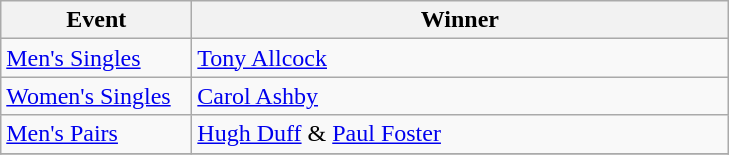<table class="wikitable" style="font-size: 100%">
<tr>
<th width=120>Event</th>
<th width=350>Winner</th>
</tr>
<tr>
<td><a href='#'>Men's Singles</a></td>
<td> <a href='#'>Tony Allcock</a></td>
</tr>
<tr>
<td><a href='#'>Women's Singles</a></td>
<td> <a href='#'>Carol Ashby</a></td>
</tr>
<tr>
<td><a href='#'>Men's Pairs</a></td>
<td> <a href='#'>Hugh Duff</a> &  <a href='#'>Paul Foster</a></td>
</tr>
<tr>
</tr>
</table>
